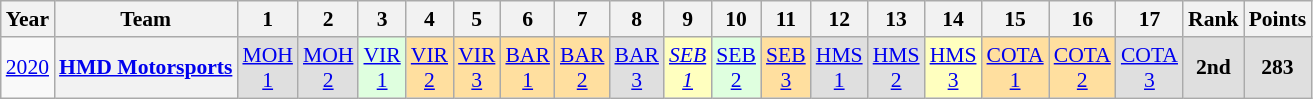<table class="wikitable" style="text-align:center; font-size:90%;">
<tr>
<th>Year</th>
<th>Team</th>
<th>1</th>
<th>2</th>
<th>3</th>
<th>4</th>
<th>5</th>
<th>6</th>
<th>7</th>
<th>8</th>
<th>9</th>
<th>10</th>
<th>11</th>
<th>12</th>
<th>13</th>
<th>14</th>
<th>15</th>
<th>16</th>
<th>17</th>
<th>Rank</th>
<th>Points</th>
</tr>
<tr>
<td><a href='#'>2020</a></td>
<th nowrap><a href='#'>HMD Motorsports</a></th>
<td style="background:#DFDFDF;"><a href='#'>MOH<br>1</a><br></td>
<td style="background:#DFDFDF;"><a href='#'>MOH<br>2</a><br></td>
<td style="background:#DFFFDF;"><a href='#'>VIR<br>1</a><br></td>
<td style="background:#FFDF9F;"><a href='#'>VIR<br>2</a><br></td>
<td style="background:#FFDF9F;"><a href='#'>VIR<br>3</a><br></td>
<td style="background:#FFDF9F;"><a href='#'>BAR<br>1</a><br></td>
<td style="background:#FFDF9F;"><a href='#'> BAR<br>2</a><br></td>
<td style="background:#DFDFDF;"><a href='#'> BAR<br>3</a><br></td>
<td style="background:#FFFFBF;"><em><a href='#'>SEB<br>1</a></em><br></td>
<td style="background:#DFFFDF;"><a href='#'>SEB<br>2</a><br></td>
<td style="background:#FFDF9F;"><a href='#'>SEB<br>3</a><br></td>
<td style="background:#DFDFDF;"><a href='#'>HMS<br>1</a><br></td>
<td style="background:#DFDFDF;"><a href='#'>HMS<br>2</a><br></td>
<td style="background:#FFFFBF;"><a href='#'>HMS<br>3</a><br></td>
<td style="background:#FFDF9F;"><a href='#'>COTA<br>1</a><br></td>
<td style="background:#FFDF9F;"><a href='#'> COTA<br>2</a><br></td>
<td style="background:#DFDFDF;"><a href='#'> COTA<br>3</a><br></td>
<th style="background:#DFDFDF;">2nd</th>
<th style="background:#DFDFDF;">283</th>
</tr>
</table>
